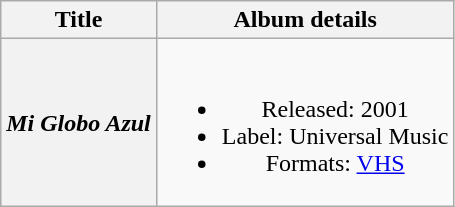<table class="wikitable plainrowheaders" style="text-align:center;">
<tr>
<th>Title</th>
<th>Album details</th>
</tr>
<tr>
<th scope="row"><em>Mi Globo Azul</em></th>
<td><br><ul><li>Released: 2001</li><li>Label: Universal Music</li><li>Formats: <a href='#'>VHS</a></li></ul></td>
</tr>
</table>
